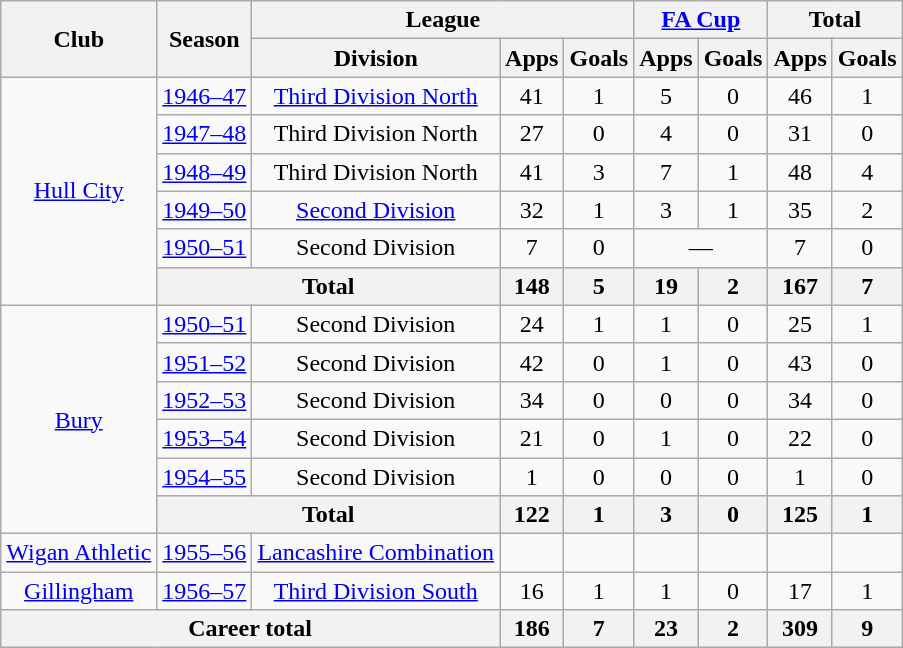<table class=wikitable style="text-align:center">
<tr>
<th rowspan="2">Club</th>
<th rowspan="2">Season</th>
<th colspan="3">League</th>
<th colspan="2"><a href='#'>FA Cup</a></th>
<th colspan="2">Total</th>
</tr>
<tr>
<th>Division</th>
<th>Apps</th>
<th>Goals</th>
<th>Apps</th>
<th>Goals</th>
<th>Apps</th>
<th>Goals</th>
</tr>
<tr>
<td rowspan="6"><a href='#'>Hull City</a></td>
<td><a href='#'>1946–47</a></td>
<td><a href='#'>Third Division North</a></td>
<td>41</td>
<td>1</td>
<td>5</td>
<td>0</td>
<td>46</td>
<td>1</td>
</tr>
<tr>
<td><a href='#'>1947–48</a></td>
<td>Third Division North</td>
<td>27</td>
<td>0</td>
<td>4</td>
<td>0</td>
<td>31</td>
<td>0</td>
</tr>
<tr>
<td><a href='#'>1948–49</a></td>
<td>Third Division North</td>
<td>41</td>
<td>3</td>
<td>7</td>
<td>1</td>
<td>48</td>
<td>4</td>
</tr>
<tr>
<td><a href='#'>1949–50</a></td>
<td><a href='#'>Second Division</a></td>
<td>32</td>
<td>1</td>
<td>3</td>
<td>1</td>
<td>35</td>
<td>2</td>
</tr>
<tr>
<td><a href='#'>1950–51</a></td>
<td>Second Division</td>
<td>7</td>
<td>0</td>
<td colspan="2">—</td>
<td>7</td>
<td>0</td>
</tr>
<tr>
<th colspan=2>Total</th>
<th>148</th>
<th>5</th>
<th>19</th>
<th>2</th>
<th>167</th>
<th>7</th>
</tr>
<tr>
<td rowspan="6"><a href='#'>Bury</a></td>
<td><a href='#'>1950–51</a></td>
<td>Second Division</td>
<td>24</td>
<td>1</td>
<td>1</td>
<td>0</td>
<td>25</td>
<td>1</td>
</tr>
<tr>
<td><a href='#'>1951–52</a></td>
<td>Second Division</td>
<td>42</td>
<td>0</td>
<td>1</td>
<td>0</td>
<td>43</td>
<td>0</td>
</tr>
<tr>
<td><a href='#'>1952–53</a></td>
<td>Second Division</td>
<td>34</td>
<td>0</td>
<td>0</td>
<td>0</td>
<td>34</td>
<td>0</td>
</tr>
<tr>
<td><a href='#'>1953–54</a></td>
<td>Second Division</td>
<td>21</td>
<td>0</td>
<td>1</td>
<td>0</td>
<td>22</td>
<td>0</td>
</tr>
<tr>
<td><a href='#'>1954–55</a></td>
<td>Second Division</td>
<td>1</td>
<td>0</td>
<td>0</td>
<td>0</td>
<td>1</td>
<td>0</td>
</tr>
<tr>
<th colspan=2>Total</th>
<th>122</th>
<th>1</th>
<th>3</th>
<th>0</th>
<th>125</th>
<th>1</th>
</tr>
<tr>
<td><a href='#'>Wigan Athletic</a></td>
<td><a href='#'>1955–56</a></td>
<td><a href='#'>Lancashire Combination</a></td>
<td></td>
<td></td>
<td></td>
<td></td>
<td></td>
<td></td>
</tr>
<tr>
<td><a href='#'>Gillingham</a></td>
<td><a href='#'>1956–57</a></td>
<td><a href='#'>Third Division South</a></td>
<td>16</td>
<td>1</td>
<td>1</td>
<td>0</td>
<td>17</td>
<td>1</td>
</tr>
<tr>
<th colspan=3>Career total</th>
<th>186</th>
<th>7</th>
<th>23</th>
<th>2</th>
<th>309</th>
<th>9</th>
</tr>
</table>
